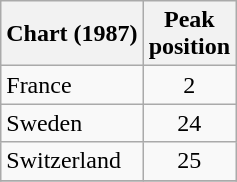<table class="wikitable">
<tr>
<th>Chart (1987)</th>
<th>Peak<br>position</th>
</tr>
<tr>
<td>France</td>
<td align="center">2</td>
</tr>
<tr>
<td>Sweden</td>
<td align="center">24</td>
</tr>
<tr>
<td>Switzerland</td>
<td align="center">25</td>
</tr>
<tr>
</tr>
</table>
